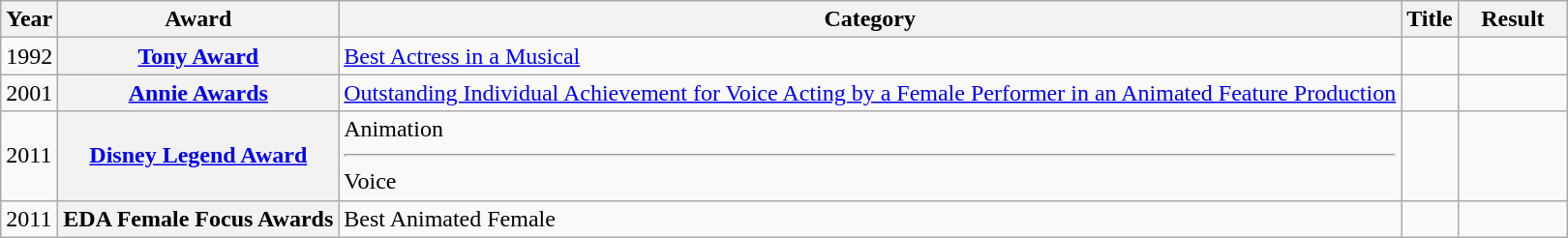<table class="wikitable plainrowheaders">
<tr>
<th scope="col">Year</th>
<th scope="col">Award</th>
<th scope="col">Category</th>
<th scope="col">Title</th>
<th scope="col" class="unsortable" style="width: 7%;">Result</th>
</tr>
<tr>
<td>1992</td>
<th scope="row"><a href='#'>Tony Award</a></th>
<td><a href='#'>Best Actress in a Musical</a></td>
<td><em></em></td>
<td></td>
</tr>
<tr>
<td>2001</td>
<th scope="row"><a href='#'>Annie Awards</a></th>
<td><a href='#'>Outstanding Individual Achievement for Voice Acting by a Female Performer in an Animated Feature Production</a></td>
<td><em></em></td>
<td></td>
</tr>
<tr>
<td>2011</td>
<th scope="row"><a href='#'>Disney Legend Award</a></th>
<td>Animation<hr>Voice</td>
<td><em></em></td>
<td></td>
</tr>
<tr>
<td>2011</td>
<th scope="row">EDA Female Focus Awards</th>
<td>Best Animated Female</td>
<td><em></em></td>
<td></td>
</tr>
</table>
